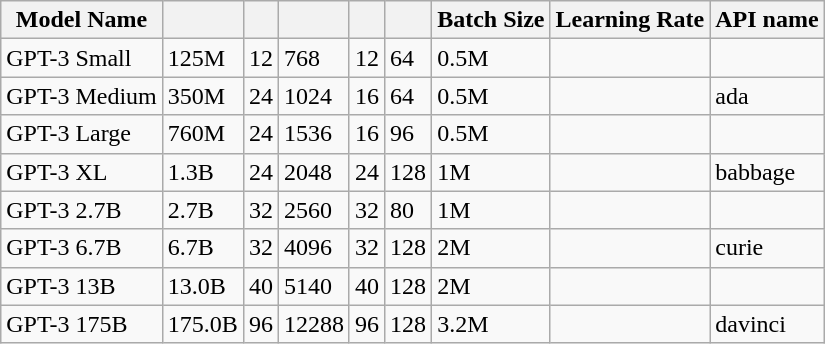<table class="wikitable sortable">
<tr>
<th>Model Name</th>
<th></th>
<th></th>
<th></th>
<th></th>
<th></th>
<th>Batch Size</th>
<th>Learning Rate</th>
<th>API name</th>
</tr>
<tr>
<td>GPT-3 Small</td>
<td>125M</td>
<td>12</td>
<td>768</td>
<td>12</td>
<td>64</td>
<td>0.5M</td>
<td></td>
<td></td>
</tr>
<tr>
<td>GPT-3 Medium</td>
<td>350M</td>
<td>24</td>
<td>1024</td>
<td>16</td>
<td>64</td>
<td>0.5M</td>
<td></td>
<td>ada</td>
</tr>
<tr>
<td>GPT-3 Large</td>
<td>760M</td>
<td>24</td>
<td>1536</td>
<td>16</td>
<td>96</td>
<td>0.5M</td>
<td></td>
<td></td>
</tr>
<tr>
<td>GPT-3 XL</td>
<td>1.3B</td>
<td>24</td>
<td>2048</td>
<td>24</td>
<td>128</td>
<td>1M</td>
<td></td>
<td>babbage</td>
</tr>
<tr>
<td>GPT-3 2.7B</td>
<td>2.7B</td>
<td>32</td>
<td>2560</td>
<td>32</td>
<td>80</td>
<td>1M</td>
<td></td>
<td></td>
</tr>
<tr>
<td>GPT-3 6.7B</td>
<td>6.7B</td>
<td>32</td>
<td>4096</td>
<td>32</td>
<td>128</td>
<td>2M</td>
<td></td>
<td>curie</td>
</tr>
<tr>
<td>GPT-3 13B</td>
<td>13.0B</td>
<td>40</td>
<td>5140</td>
<td>40</td>
<td>128</td>
<td>2M</td>
<td></td>
<td></td>
</tr>
<tr>
<td>GPT-3 175B</td>
<td>175.0B</td>
<td>96</td>
<td>12288</td>
<td>96</td>
<td>128</td>
<td>3.2M</td>
<td></td>
<td>davinci</td>
</tr>
</table>
